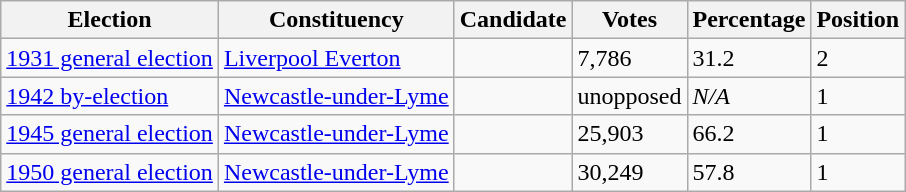<table class="wikitable sortable">
<tr>
<th>Election</th>
<th>Constituency</th>
<th>Candidate</th>
<th>Votes</th>
<th>Percentage</th>
<th>Position</th>
</tr>
<tr>
<td><a href='#'>1931 general election</a></td>
<td><a href='#'>Liverpool Everton</a></td>
<td></td>
<td>7,786</td>
<td>31.2</td>
<td>2</td>
</tr>
<tr>
<td><a href='#'>1942 by-election</a></td>
<td><a href='#'>Newcastle-under-Lyme</a></td>
<td></td>
<td>unopposed</td>
<td><em>N/A</em></td>
<td>1</td>
</tr>
<tr>
<td><a href='#'>1945 general election</a></td>
<td><a href='#'>Newcastle-under-Lyme</a></td>
<td></td>
<td>25,903</td>
<td>66.2</td>
<td>1</td>
</tr>
<tr>
<td><a href='#'>1950 general election</a></td>
<td><a href='#'>Newcastle-under-Lyme</a></td>
<td></td>
<td>30,249</td>
<td>57.8</td>
<td>1</td>
</tr>
</table>
